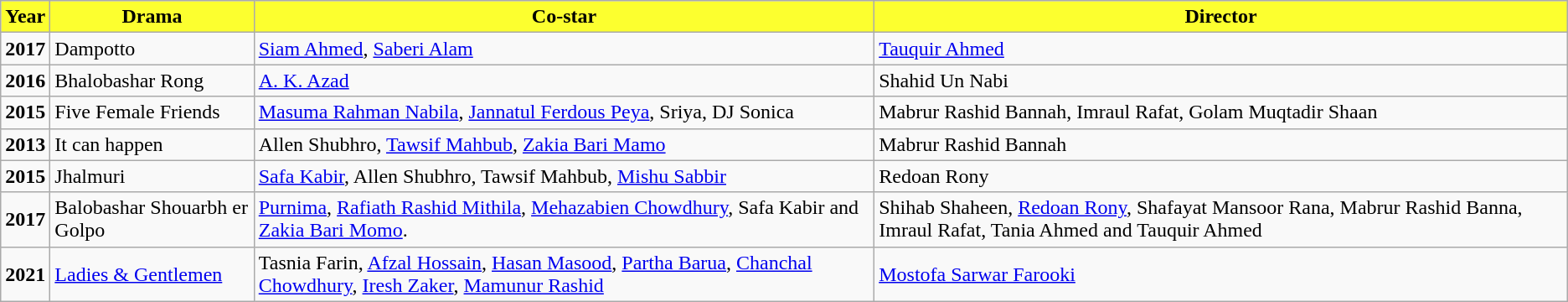<table class="wikitable">
<tr>
<th style="text-align: center; font-weight:bold; background-color:#fcff2f;">Year</th>
<th style="text-align: center; font-weight:bold; background-color:#fcff2f;">Drama</th>
<th style="text-align: center; font-weight:bold; background-color:#fcff2f;">Co-star</th>
<th style="text-align: center; font-weight:bold; background-color:#fcff2f;">Director</th>
</tr>
<tr>
<td style="font-weight:bold;">2017</td>
<td>Dampotto</td>
<td><a href='#'>Siam Ahmed</a>, <a href='#'>Saberi Alam</a></td>
<td><a href='#'>Tauquir Ahmed</a></td>
</tr>
<tr>
<td style="font-weight:bold;">2016</td>
<td>Bhalobashar Rong</td>
<td><a href='#'>A. K. Azad</a></td>
<td>Shahid Un Nabi</td>
</tr>
<tr>
<td style="font-weight:bold;">2015</td>
<td>Five Female Friends</td>
<td><a href='#'>Masuma Rahman Nabila</a>, <a href='#'>Jannatul Ferdous Peya</a>, Sriya, DJ Sonica</td>
<td>Mabrur Rashid Bannah, Imraul Rafat, Golam Muqtadir Shaan</td>
</tr>
<tr>
<td style="font-weight:bold;">2013</td>
<td>It can happen</td>
<td>Allen Shubhro, <a href='#'>Tawsif Mahbub</a>, <a href='#'>Zakia Bari Mamo</a></td>
<td>Mabrur Rashid Bannah</td>
</tr>
<tr>
<td style="font-weight:bold;">2015</td>
<td>Jhalmuri</td>
<td><a href='#'>Safa Kabir</a>, Allen Shubhro, Tawsif Mahbub, <a href='#'>Mishu Sabbir</a></td>
<td>Redoan Rony</td>
</tr>
<tr>
<td style="font-weight:bold;">2017</td>
<td>Balobashar Shouarbh er Golpo</td>
<td><a href='#'>Purnima</a>, <a href='#'>Rafiath Rashid Mithila</a>, <a href='#'>Mehazabien Chowdhury</a>, Safa Kabir and <a href='#'>Zakia Bari Momo</a>.</td>
<td>Shihab Shaheen, <a href='#'>Redoan Rony</a>, Shafayat Mansoor Rana, Mabrur Rashid Banna, Imraul Rafat, Tania Ahmed and Tauquir Ahmed</td>
</tr>
<tr>
<td style="font-weight:bold;">2021</td>
<td><a href='#'>Ladies & Gentlemen</a></td>
<td>Tasnia Farin, <a href='#'>Afzal Hossain</a>, <a href='#'>Hasan Masood</a>, <a href='#'>Partha Barua</a>, <a href='#'>Chanchal Chowdhury</a>, <a href='#'>Iresh Zaker</a>, <a href='#'>Mamunur Rashid</a></td>
<td><a href='#'>Mostofa Sarwar Farooki</a></td>
</tr>
</table>
